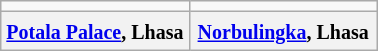<table class="wikitable" style="float:right;margin-left:1em;text-align:center;">
<tr>
<td width="50%"></td>
<td width="50%"></td>
</tr>
<tr>
<th><small><a href='#'>Potala Palace</a>, Lhasa</small></th>
<th><small><a href='#'>Norbulingka</a>, Lhasa</small></th>
</tr>
</table>
